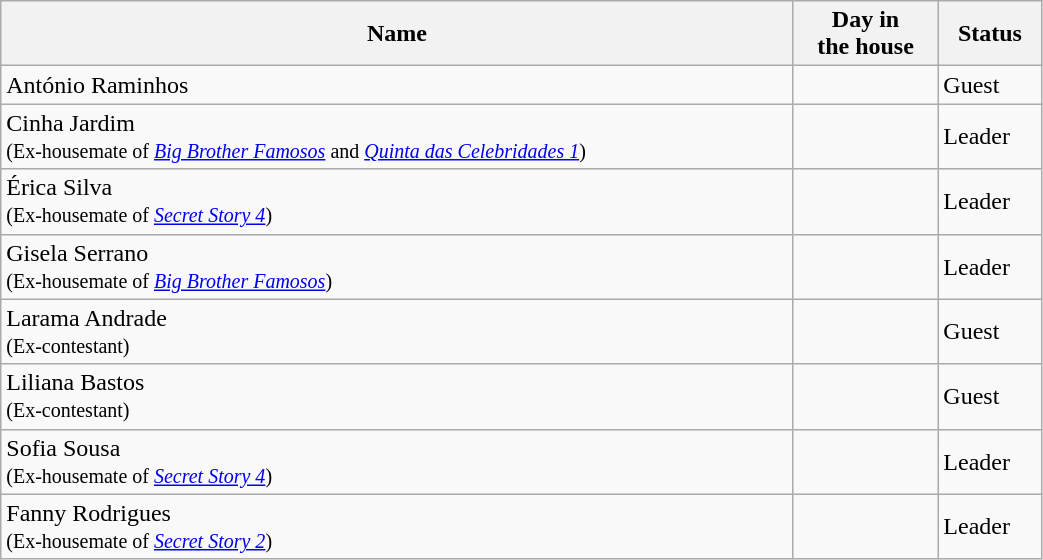<table class="wikitable" style="width:55%;">
<tr>
<th>Name</th>
<th>Day in<br>the house</th>
<th>Status</th>
</tr>
<tr>
<td>António Raminhos</td>
<td></td>
<td>Guest</td>
</tr>
<tr>
<td>Cinha Jardim<br><small>(Ex-housemate of <em><a href='#'>Big Brother Famosos</a></em> and <em><a href='#'>Quinta das Celebridades 1</a></em>)</small></td>
<td></td>
<td>Leader</td>
</tr>
<tr>
<td>Érica Silva<br><small>(Ex-housemate of <a href='#'><em>Secret Story 4</em></a>)</small></td>
<td></td>
<td>Leader</td>
</tr>
<tr>
<td>Gisela Serrano<br><small>(Ex-housemate of <em><a href='#'>Big Brother Famosos</a></em>)</small></td>
<td></td>
<td>Leader</td>
</tr>
<tr>
<td>Larama Andrade<br><small>(Ex-contestant)</small></td>
<td></td>
<td>Guest</td>
</tr>
<tr>
<td>Liliana Bastos<br><small>(Ex-contestant)</small></td>
<td></td>
<td>Guest</td>
</tr>
<tr>
<td>Sofia Sousa<br><small>(Ex-housemate of <a href='#'><em>Secret Story 4</em></a>)</small></td>
<td></td>
<td>Leader</td>
</tr>
<tr>
<td>Fanny Rodrigues<br><small>(Ex-housemate of <a href='#'><em>Secret Story 2</em></a>)</small></td>
<td></td>
<td>Leader</td>
</tr>
</table>
